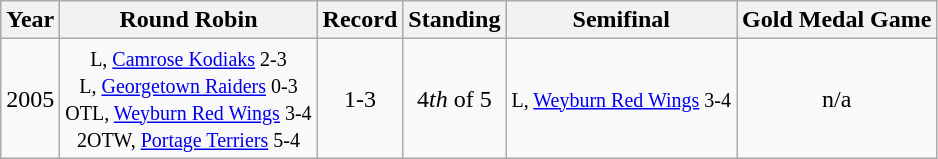<table class="wikitable" style="text-align:center;">
<tr>
<th>Year</th>
<th>Round Robin</th>
<th>Record</th>
<th>Standing</th>
<th>Semifinal</th>
<th>Gold Medal Game</th>
</tr>
<tr>
<td>2005</td>
<td><small>L, <a href='#'>Camrose Kodiaks</a> 2-3<br>L, <a href='#'>Georgetown Raiders</a> 0-3<br>OTL, <a href='#'>Weyburn Red Wings</a> 3-4<br>2OTW, <a href='#'>Portage Terriers</a> 5-4</small></td>
<td>1-3</td>
<td>4<em>th</em> of 5</td>
<td><small>L, <a href='#'>Weyburn Red Wings</a> 3-4</small></td>
<td>n/a</td>
</tr>
</table>
